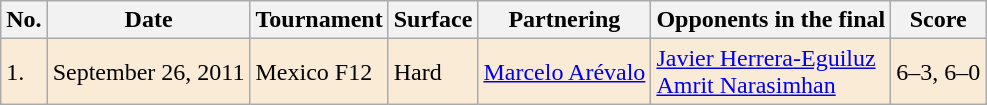<table class="wikitable" border="1">
<tr>
<th>No.</th>
<th>Date</th>
<th>Tournament</th>
<th>Surface</th>
<th>Partnering</th>
<th>Opponents in the final</th>
<th>Score</th>
</tr>
<tr bgcolor="#faebd7">
<td>1.</td>
<td>September 26, 2011</td>
<td> Mexico F12</td>
<td>Hard</td>
<td> <a href='#'>Marcelo Arévalo</a></td>
<td> <a href='#'>Javier Herrera-Eguiluz</a><br> <a href='#'>Amrit Narasimhan</a></td>
<td>6–3, 6–0</td>
</tr>
</table>
